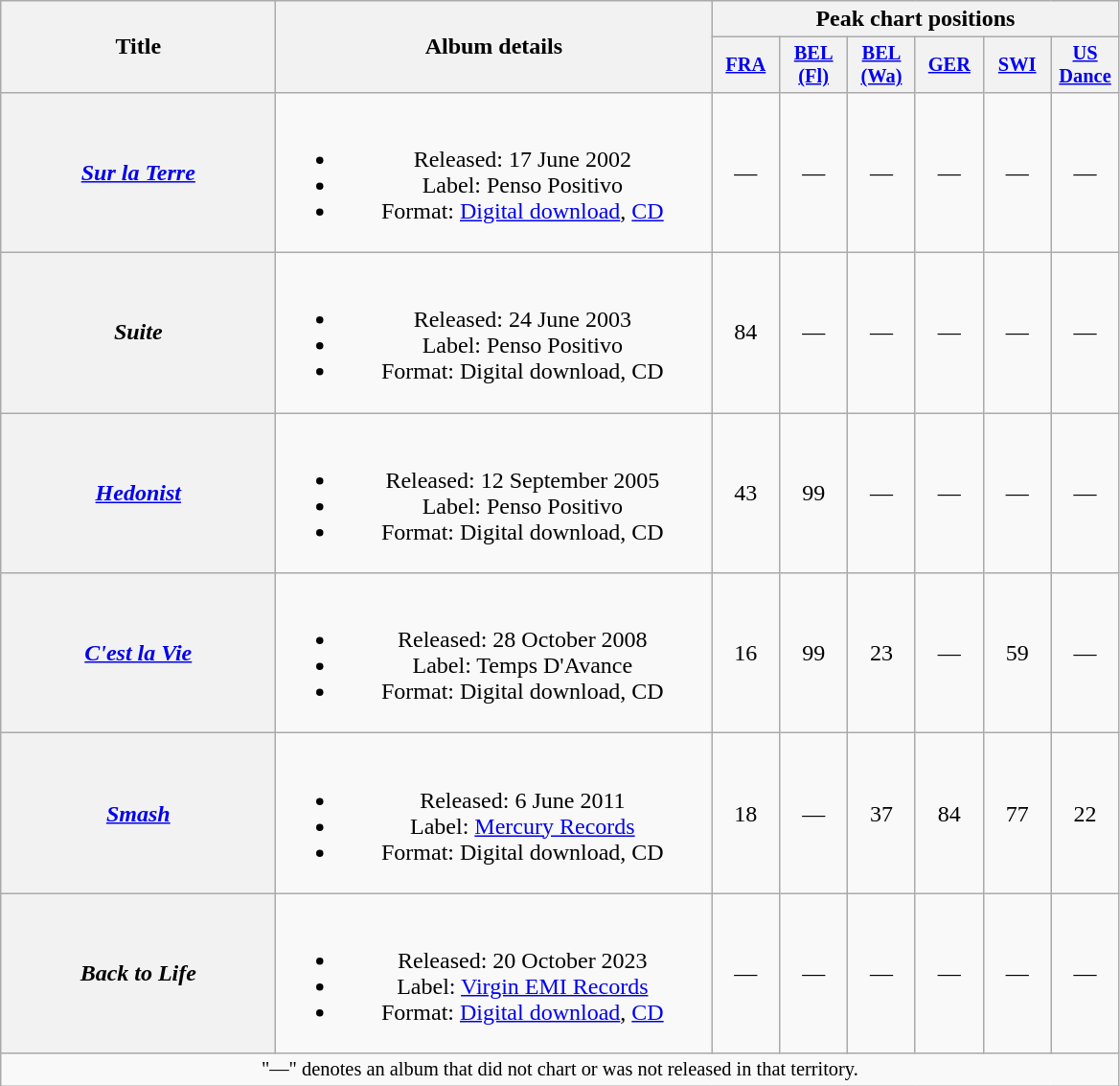<table class="wikitable plainrowheaders" style="text-align:center;">
<tr>
<th scope="col" rowspan="2" style="width:11.5em;">Title</th>
<th scope="col" rowspan="2" style="width:18.5em;">Album details</th>
<th scope="col" colspan="6">Peak chart positions</th>
</tr>
<tr>
<th scope="col" style="width:3em;font-size:85%;"><a href='#'>FRA</a><br></th>
<th scope="col" style="width:3em;font-size:85%;"><a href='#'>BEL (Fl)</a><br></th>
<th scope="col" style="width:3em;font-size:85%;"><a href='#'>BEL (Wa)</a></th>
<th scope="col" style="width:3em;font-size:85%;"><a href='#'>GER</a><br></th>
<th scope="col" style="width:3em;font-size:85%;"><a href='#'>SWI</a><br></th>
<th scope="col" style="width:3em;font-size:85%;"><a href='#'>US Dance</a></th>
</tr>
<tr>
<th scope="row"><em><a href='#'>Sur la Terre</a></em></th>
<td><br><ul><li>Released: 17 June 2002</li><li>Label: Penso Positivo</li><li>Format: <a href='#'>Digital download</a>, <a href='#'>CD</a></li></ul></td>
<td>—</td>
<td>—</td>
<td>—</td>
<td>—</td>
<td>—</td>
<td>—</td>
</tr>
<tr>
<th scope="row"><em>Suite</em></th>
<td><br><ul><li>Released: 24 June 2003</li><li>Label: Penso Positivo</li><li>Format: Digital download, CD</li></ul></td>
<td>84</td>
<td>—</td>
<td>—</td>
<td>—</td>
<td>—</td>
<td>—</td>
</tr>
<tr>
<th scope="row"><em><a href='#'>Hedonist</a></em></th>
<td><br><ul><li>Released: 12 September 2005</li><li>Label: Penso Positivo</li><li>Format: Digital download, CD</li></ul></td>
<td>43</td>
<td>99</td>
<td>—</td>
<td>—</td>
<td>—</td>
<td>—</td>
</tr>
<tr>
<th scope="row"><em><a href='#'>C'est la Vie</a></em></th>
<td><br><ul><li>Released: 28 October 2008</li><li>Label: Temps D'Avance</li><li>Format: Digital download, CD</li></ul></td>
<td>16</td>
<td>99</td>
<td>23</td>
<td>—</td>
<td>59</td>
<td>—</td>
</tr>
<tr>
<th scope="row"><em><a href='#'>Smash</a></em></th>
<td><br><ul><li>Released: 6 June 2011</li><li>Label: <a href='#'>Mercury Records</a></li><li>Format: Digital download, CD</li></ul></td>
<td>18</td>
<td>—</td>
<td>37</td>
<td>84</td>
<td>77</td>
<td>22</td>
</tr>
<tr>
<th scope="row"><em>Back to Life</em></th>
<td><br><ul><li>Released: 20 October 2023</li><li>Label: <a href='#'>Virgin EMI Records</a></li><li>Format: <a href='#'>Digital download</a>, <a href='#'>CD</a></li></ul></td>
<td>—</td>
<td>—</td>
<td>—</td>
<td>—</td>
<td>—</td>
<td>—</td>
</tr>
<tr>
<td colspan="22" style="font-size:85%">"—" denotes an album that did not chart or was not released in that territory.</td>
</tr>
</table>
